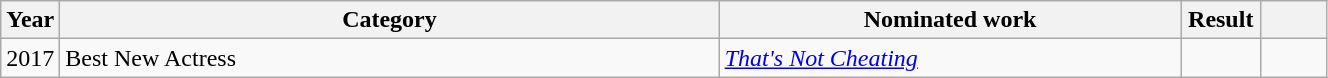<table class="wikitable plainrowheaders" style="width:70%;">
<tr>
<th scope="col" style="width:4%;">Year</th>
<th scope="col" style="width:50%;">Category</th>
<th scope="col" style="width:35%;">Nominated work</th>
<th scope="col" style="width:6%;">Result</th>
<th scope="col" style="width:6%;"></th>
</tr>
<tr>
<td align=center>2017</td>
<td>Best New Actress</td>
<td><em><a href='#'>That's Not Cheating</a></em></td>
<td></td>
<td align=center></td>
</tr>
</table>
